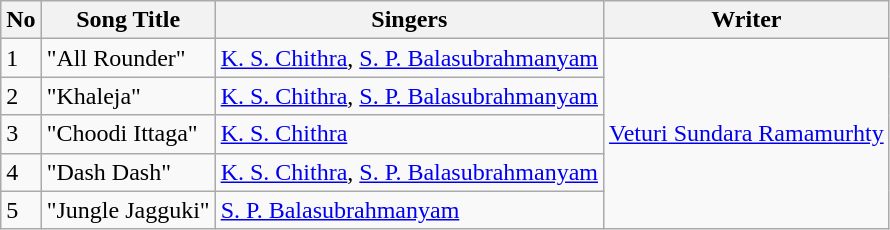<table class="wikitable">
<tr>
<th>No</th>
<th>Song Title</th>
<th>Singers</th>
<th>Writer</th>
</tr>
<tr>
<td>1</td>
<td>"All Rounder"</td>
<td><a href='#'>K. S. Chithra</a>, <a href='#'>S. P. Balasubrahmanyam</a></td>
<td rowspan="5"><a href='#'>Veturi Sundara Ramamurhty</a></td>
</tr>
<tr>
<td>2</td>
<td>"Khaleja"</td>
<td><a href='#'>K. S. Chithra</a>, <a href='#'>S. P. Balasubrahmanyam</a></td>
</tr>
<tr>
<td>3</td>
<td>"Choodi Ittaga"</td>
<td><a href='#'>K. S. Chithra</a></td>
</tr>
<tr>
<td>4</td>
<td>"Dash Dash"</td>
<td><a href='#'>K. S. Chithra</a>, <a href='#'>S. P. Balasubrahmanyam</a></td>
</tr>
<tr>
<td>5</td>
<td>"Jungle Jagguki"</td>
<td><a href='#'>S. P. Balasubrahmanyam</a></td>
</tr>
</table>
